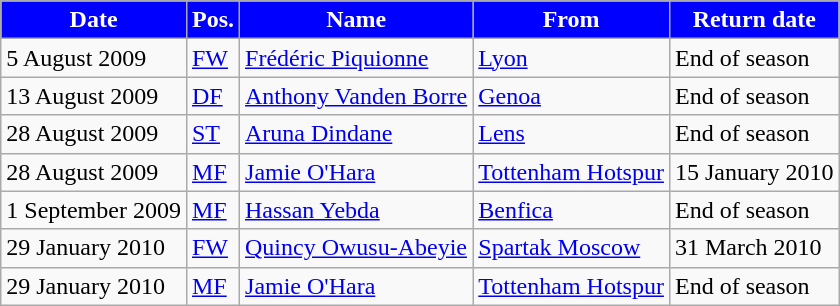<table class="wikitable">
<tr>
<th style= width="150";background:#0000FF;color:#ffffff>Date</th>
<th style= width="40";background:#0000FF;color:#ffffff>Pos.</th>
<th style= width="200";background:#0000FF;color:#ffffff>Name</th>
<th style= width="200";background:#0000FF;color:#ffffff>From</th>
<th style= width="150";background:#0000FF;color:#ffffff>Return date</th>
</tr>
<tr>
<td>5 August 2009</td>
<td><a href='#'>FW</a></td>
<td> <a href='#'>Frédéric Piquionne</a></td>
<td> <a href='#'>Lyon</a></td>
<td>End of season</td>
</tr>
<tr>
<td>13 August 2009</td>
<td><a href='#'>DF</a></td>
<td> <a href='#'>Anthony Vanden Borre</a></td>
<td> <a href='#'>Genoa</a></td>
<td>End of season</td>
</tr>
<tr>
<td>28 August 2009</td>
<td><a href='#'>ST</a></td>
<td> <a href='#'>Aruna Dindane</a></td>
<td> <a href='#'>Lens</a></td>
<td>End of season</td>
</tr>
<tr>
<td>28 August 2009</td>
<td><a href='#'>MF</a></td>
<td><a href='#'>Jamie O'Hara</a></td>
<td><a href='#'>Tottenham Hotspur</a></td>
<td>15 January 2010</td>
</tr>
<tr>
<td>1 September 2009</td>
<td><a href='#'>MF</a></td>
<td> <a href='#'>Hassan Yebda</a></td>
<td> <a href='#'>Benfica</a></td>
<td>End of season</td>
</tr>
<tr>
<td>29 January 2010</td>
<td><a href='#'>FW</a></td>
<td> <a href='#'>Quincy Owusu-Abeyie</a></td>
<td> <a href='#'>Spartak Moscow</a></td>
<td>31 March 2010</td>
</tr>
<tr>
<td>29 January 2010</td>
<td><a href='#'>MF</a></td>
<td><a href='#'>Jamie O'Hara</a></td>
<td><a href='#'>Tottenham Hotspur</a></td>
<td>End of season</td>
</tr>
</table>
